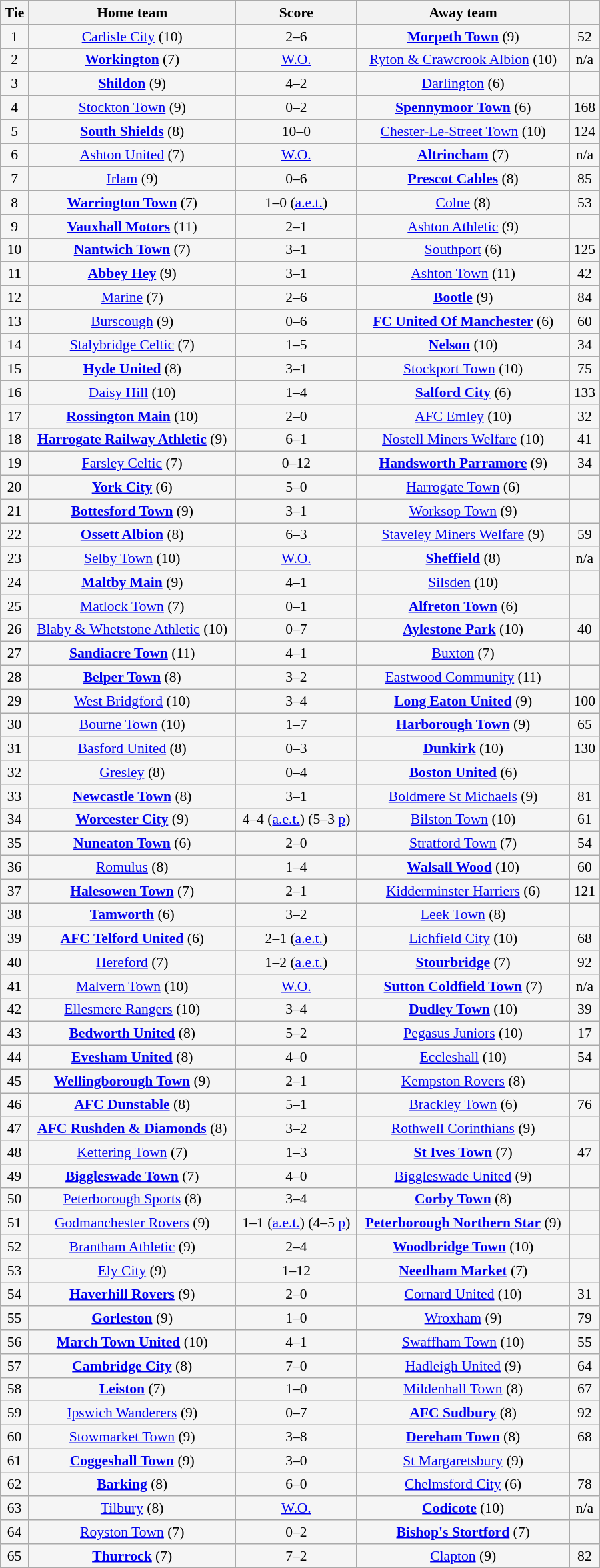<table class="wikitable" style="width: 600px; background:WhiteSmoke; text-align:center; font-size:90%">
<tr>
<th>Tie</th>
<th>Home team</th>
<th>Score</th>
<th>Away team</th>
<th></th>
</tr>
<tr>
<td>1</td>
<td><a href='#'>Carlisle City</a> (10)</td>
<td>2–6</td>
<td><strong><a href='#'>Morpeth Town</a></strong> (9)</td>
<td>52</td>
</tr>
<tr>
<td>2</td>
<td><strong><a href='#'>Workington</a></strong> (7)</td>
<td><a href='#'>W.O.</a></td>
<td><a href='#'>Ryton & Crawcrook Albion</a> (10)</td>
<td>n/a</td>
</tr>
<tr>
<td>3</td>
<td><strong><a href='#'>Shildon</a></strong> (9)</td>
<td>4–2</td>
<td><a href='#'>Darlington</a> (6)</td>
<td></td>
</tr>
<tr>
<td>4</td>
<td><a href='#'>Stockton Town</a> (9)</td>
<td>0–2</td>
<td><strong><a href='#'>Spennymoor Town</a></strong> (6)</td>
<td>168</td>
</tr>
<tr>
<td>5</td>
<td><strong><a href='#'>South Shields</a></strong> (8)</td>
<td>10–0</td>
<td><a href='#'>Chester-Le-Street Town</a> (10)</td>
<td>124</td>
</tr>
<tr>
<td>6</td>
<td><a href='#'>Ashton United</a> (7)</td>
<td><a href='#'>W.O.</a></td>
<td><strong><a href='#'>Altrincham</a></strong> (7)</td>
<td>n/a</td>
</tr>
<tr>
<td>7</td>
<td><a href='#'>Irlam</a> (9)</td>
<td>0–6</td>
<td><strong><a href='#'>Prescot Cables</a></strong> (8)</td>
<td>85</td>
</tr>
<tr>
<td>8</td>
<td><strong><a href='#'>Warrington Town</a></strong> (7)</td>
<td>1–0 (<a href='#'>a.e.t.</a>)</td>
<td><a href='#'>Colne</a> (8)</td>
<td>53</td>
</tr>
<tr>
<td>9</td>
<td><strong><a href='#'>Vauxhall Motors</a></strong> (11)</td>
<td>2–1</td>
<td><a href='#'>Ashton Athletic</a> (9)</td>
<td></td>
</tr>
<tr>
<td>10</td>
<td><strong><a href='#'>Nantwich Town</a></strong> (7)</td>
<td>3–1</td>
<td><a href='#'>Southport</a> (6)</td>
<td>125</td>
</tr>
<tr>
<td>11</td>
<td><strong><a href='#'>Abbey Hey</a></strong> (9)</td>
<td>3–1</td>
<td><a href='#'>Ashton Town</a> (11)</td>
<td>42</td>
</tr>
<tr>
<td>12</td>
<td><a href='#'>Marine</a> (7)</td>
<td>2–6</td>
<td><strong><a href='#'>Bootle</a></strong> (9)</td>
<td>84</td>
</tr>
<tr>
<td>13</td>
<td><a href='#'>Burscough</a> (9)</td>
<td>0–6</td>
<td><strong><a href='#'>FC United Of Manchester</a></strong> (6)</td>
<td>60</td>
</tr>
<tr>
<td>14</td>
<td><a href='#'>Stalybridge Celtic</a> (7)</td>
<td>1–5</td>
<td><strong><a href='#'>Nelson</a></strong> (10)</td>
<td>34</td>
</tr>
<tr>
<td>15</td>
<td><strong><a href='#'>Hyde United</a></strong> (8)</td>
<td>3–1</td>
<td><a href='#'>Stockport Town</a> (10)</td>
<td>75</td>
</tr>
<tr>
<td>16</td>
<td><a href='#'>Daisy Hill</a> (10)</td>
<td>1–4</td>
<td><strong><a href='#'>Salford City</a></strong> (6)</td>
<td>133</td>
</tr>
<tr>
<td>17</td>
<td><strong><a href='#'>Rossington Main</a></strong> (10)</td>
<td>2–0</td>
<td><a href='#'>AFC Emley</a> (10)</td>
<td>32</td>
</tr>
<tr>
<td>18</td>
<td><strong><a href='#'>Harrogate Railway Athletic</a></strong> (9)</td>
<td>6–1</td>
<td><a href='#'>Nostell Miners Welfare</a> (10)</td>
<td>41</td>
</tr>
<tr>
<td>19</td>
<td><a href='#'>Farsley Celtic</a> (7)</td>
<td>0–12</td>
<td><strong><a href='#'>Handsworth Parramore</a></strong> (9)</td>
<td>34</td>
</tr>
<tr>
<td>20</td>
<td><strong><a href='#'>York City</a></strong> (6)</td>
<td>5–0</td>
<td><a href='#'>Harrogate Town</a> (6)</td>
<td></td>
</tr>
<tr>
<td>21</td>
<td><strong><a href='#'>Bottesford Town</a></strong> (9)</td>
<td>3–1</td>
<td><a href='#'>Worksop Town</a> (9)</td>
<td></td>
</tr>
<tr>
<td>22</td>
<td><strong><a href='#'>Ossett Albion</a></strong> (8)</td>
<td>6–3</td>
<td><a href='#'>Staveley Miners Welfare</a> (9)</td>
<td>59</td>
</tr>
<tr>
<td>23</td>
<td><a href='#'>Selby Town</a> (10)</td>
<td><a href='#'>W.O.</a></td>
<td><strong><a href='#'>Sheffield</a></strong> (8)</td>
<td>n/a</td>
</tr>
<tr>
<td>24</td>
<td><strong><a href='#'>Maltby Main</a></strong> (9)</td>
<td>4–1</td>
<td><a href='#'>Silsden</a> (10)</td>
<td></td>
</tr>
<tr>
<td>25</td>
<td><a href='#'>Matlock Town</a> (7)</td>
<td>0–1</td>
<td><strong><a href='#'>Alfreton Town</a></strong> (6)</td>
<td></td>
</tr>
<tr>
<td>26</td>
<td><a href='#'>Blaby & Whetstone Athletic</a> (10)</td>
<td>0–7</td>
<td><strong><a href='#'>Aylestone Park</a></strong> (10)</td>
<td>40</td>
</tr>
<tr>
<td>27</td>
<td><strong><a href='#'>Sandiacre Town</a></strong> (11)</td>
<td>4–1</td>
<td><a href='#'>Buxton</a> (7)</td>
<td></td>
</tr>
<tr>
<td>28</td>
<td><strong><a href='#'>Belper Town</a></strong> (8)</td>
<td>3–2</td>
<td><a href='#'>Eastwood Community</a> (11)</td>
<td></td>
</tr>
<tr>
<td>29</td>
<td><a href='#'>West Bridgford</a> (10)</td>
<td>3–4</td>
<td><strong><a href='#'>Long Eaton United</a></strong> (9)</td>
<td>100</td>
</tr>
<tr>
<td>30</td>
<td><a href='#'>Bourne Town</a> (10)</td>
<td>1–7</td>
<td><strong><a href='#'>Harborough Town</a></strong> (9)</td>
<td>65</td>
</tr>
<tr>
<td>31</td>
<td><a href='#'>Basford United</a> (8)</td>
<td>0–3</td>
<td><strong><a href='#'>Dunkirk</a></strong> (10)</td>
<td>130</td>
</tr>
<tr>
<td>32</td>
<td><a href='#'>Gresley</a> (8)</td>
<td>0–4</td>
<td><strong><a href='#'>Boston United</a></strong> (6)</td>
<td></td>
</tr>
<tr>
<td>33</td>
<td><strong><a href='#'>Newcastle Town</a></strong> (8)</td>
<td>3–1</td>
<td><a href='#'>Boldmere St Michaels</a> (9)</td>
<td>81</td>
</tr>
<tr>
<td>34</td>
<td><strong><a href='#'>Worcester City</a></strong> (9)</td>
<td>4–4 (<a href='#'>a.e.t.</a>) (5–3 <a href='#'>p</a>)</td>
<td><a href='#'>Bilston Town</a> (10)</td>
<td>61</td>
</tr>
<tr>
<td>35</td>
<td><strong><a href='#'>Nuneaton Town</a></strong> (6)</td>
<td>2–0</td>
<td><a href='#'>Stratford Town</a> (7)</td>
<td>54</td>
</tr>
<tr>
<td>36</td>
<td><a href='#'>Romulus</a> (8)</td>
<td>1–4</td>
<td><strong><a href='#'>Walsall Wood</a></strong> (10)</td>
<td>60</td>
</tr>
<tr>
<td>37</td>
<td><strong><a href='#'>Halesowen Town</a></strong> (7)</td>
<td>2–1</td>
<td><a href='#'>Kidderminster Harriers</a> (6)</td>
<td>121</td>
</tr>
<tr>
<td>38</td>
<td><strong><a href='#'>Tamworth</a></strong> (6)</td>
<td>3–2</td>
<td><a href='#'>Leek Town</a> (8)</td>
<td></td>
</tr>
<tr>
<td>39</td>
<td><strong><a href='#'>AFC Telford United</a></strong> (6)</td>
<td>2–1 (<a href='#'>a.e.t.</a>)</td>
<td><a href='#'>Lichfield City</a> (10)</td>
<td>68</td>
</tr>
<tr>
<td>40</td>
<td><a href='#'>Hereford</a> (7)</td>
<td>1–2 (<a href='#'>a.e.t.</a>)</td>
<td><strong><a href='#'>Stourbridge</a></strong> (7)</td>
<td>92</td>
</tr>
<tr>
<td>41</td>
<td><a href='#'>Malvern Town</a> (10)</td>
<td><a href='#'>W.O.</a></td>
<td><strong><a href='#'>Sutton Coldfield Town</a></strong> (7)</td>
<td>n/a</td>
</tr>
<tr>
<td>42</td>
<td><a href='#'>Ellesmere Rangers</a> (10)</td>
<td>3–4</td>
<td><strong><a href='#'>Dudley Town</a></strong> (10)</td>
<td>39</td>
</tr>
<tr>
<td>43</td>
<td><strong><a href='#'>Bedworth United</a></strong> (8)</td>
<td>5–2</td>
<td><a href='#'>Pegasus Juniors</a> (10)</td>
<td>17</td>
</tr>
<tr>
<td>44</td>
<td><strong><a href='#'>Evesham United</a></strong> (8)</td>
<td>4–0</td>
<td><a href='#'>Eccleshall</a> (10)</td>
<td>54</td>
</tr>
<tr>
<td>45</td>
<td><strong><a href='#'>Wellingborough Town</a></strong> (9)</td>
<td>2–1</td>
<td><a href='#'>Kempston Rovers</a> (8)</td>
<td></td>
</tr>
<tr>
<td>46</td>
<td><strong><a href='#'>AFC Dunstable</a></strong> (8)</td>
<td>5–1</td>
<td><a href='#'>Brackley Town</a> (6)</td>
<td>76</td>
</tr>
<tr>
<td>47</td>
<td><strong><a href='#'>AFC Rushden & Diamonds</a></strong> (8)</td>
<td>3–2</td>
<td><a href='#'>Rothwell Corinthians</a> (9)</td>
<td></td>
</tr>
<tr>
<td>48</td>
<td><a href='#'>Kettering Town</a> (7)</td>
<td>1–3</td>
<td><strong><a href='#'>St Ives Town</a></strong> (7)</td>
<td>47</td>
</tr>
<tr>
<td>49</td>
<td><strong><a href='#'>Biggleswade Town</a></strong> (7)</td>
<td>4–0</td>
<td><a href='#'>Biggleswade United</a> (9)</td>
<td></td>
</tr>
<tr>
<td>50</td>
<td><a href='#'>Peterborough Sports</a> (8)</td>
<td>3–4</td>
<td><strong><a href='#'>Corby Town</a></strong> (8)</td>
<td></td>
</tr>
<tr>
<td>51</td>
<td><a href='#'>Godmanchester Rovers</a> (9)</td>
<td>1–1 (<a href='#'>a.e.t.</a>) (4–5 <a href='#'>p</a>)</td>
<td><strong><a href='#'>Peterborough Northern Star</a></strong> (9)</td>
<td></td>
</tr>
<tr>
<td>52</td>
<td><a href='#'>Brantham Athletic</a> (9)</td>
<td>2–4</td>
<td><strong><a href='#'>Woodbridge Town</a></strong> (10)</td>
<td></td>
</tr>
<tr>
<td>53</td>
<td><a href='#'>Ely City</a> (9)</td>
<td>1–12</td>
<td><strong><a href='#'>Needham Market</a></strong> (7)</td>
<td></td>
</tr>
<tr>
<td>54</td>
<td><strong><a href='#'>Haverhill Rovers</a></strong> (9)</td>
<td>2–0</td>
<td><a href='#'>Cornard United</a> (10)</td>
<td>31</td>
</tr>
<tr>
<td>55</td>
<td><strong><a href='#'>Gorleston</a></strong> (9)</td>
<td>1–0</td>
<td><a href='#'>Wroxham</a> (9)</td>
<td>79</td>
</tr>
<tr>
<td>56</td>
<td><strong><a href='#'>March Town United</a></strong> (10)</td>
<td>4–1</td>
<td><a href='#'>Swaffham Town</a> (10)</td>
<td>55</td>
</tr>
<tr>
<td>57</td>
<td><strong><a href='#'>Cambridge City</a></strong> (8)</td>
<td>7–0</td>
<td><a href='#'>Hadleigh United</a> (9)</td>
<td>64</td>
</tr>
<tr>
<td>58</td>
<td><strong><a href='#'>Leiston</a></strong> (7)</td>
<td>1–0</td>
<td><a href='#'>Mildenhall Town</a> (8)</td>
<td>67</td>
</tr>
<tr>
<td>59</td>
<td><a href='#'>Ipswich Wanderers</a> (9)</td>
<td>0–7</td>
<td><strong><a href='#'>AFC Sudbury</a></strong> (8)</td>
<td>92</td>
</tr>
<tr>
<td>60</td>
<td><a href='#'>Stowmarket Town</a> (9)</td>
<td>3–8</td>
<td><strong><a href='#'>Dereham Town</a></strong> (8)</td>
<td>68</td>
</tr>
<tr>
<td>61</td>
<td><strong><a href='#'>Coggeshall Town</a></strong> (9)</td>
<td>3–0</td>
<td><a href='#'>St Margaretsbury</a> (9)</td>
<td></td>
</tr>
<tr>
<td>62</td>
<td><strong><a href='#'>Barking</a></strong> (8)</td>
<td>6–0</td>
<td><a href='#'>Chelmsford City</a> (6)</td>
<td>78</td>
</tr>
<tr>
<td>63</td>
<td><a href='#'>Tilbury</a> (8)</td>
<td><a href='#'>W.O.</a></td>
<td><strong><a href='#'>Codicote</a></strong> (10)</td>
<td>n/a</td>
</tr>
<tr>
<td>64</td>
<td><a href='#'>Royston Town</a> (7)</td>
<td>0–2</td>
<td><strong><a href='#'>Bishop's Stortford</a></strong> (7)</td>
<td></td>
</tr>
<tr>
<td>65</td>
<td><strong><a href='#'>Thurrock</a></strong> (7)</td>
<td>7–2</td>
<td><a href='#'>Clapton</a> (9)</td>
<td>82</td>
</tr>
</table>
